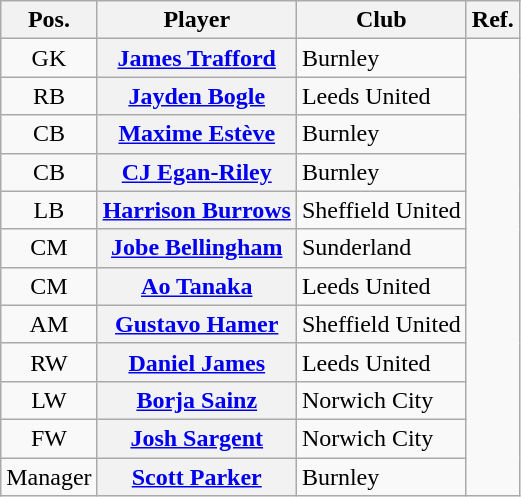<table class="wikitable plainrowheaders" style="text-align: left">
<tr>
<th scope="col">Pos.</th>
<th scope="col">Player</th>
<th scope="col">Club</th>
<th>Ref.</th>
</tr>
<tr>
<td style="text-align:center">GK</td>
<th scope="row"> <a href='#'>James Trafford</a></th>
<td>Burnley</td>
<td rowspan="12"></td>
</tr>
<tr>
<td style="text-align:center">RB</td>
<th scope="row"> <a href='#'>Jayden Bogle</a></th>
<td>Leeds United</td>
</tr>
<tr>
<td style="text-align:center">CB</td>
<th scope="row"> <a href='#'>Maxime Estève</a></th>
<td>Burnley</td>
</tr>
<tr>
<td style="text-align:center">CB</td>
<th scope="row"> <a href='#'>CJ Egan-Riley</a></th>
<td>Burnley</td>
</tr>
<tr>
<td style="text-align:center">LB</td>
<th scope="row"> <a href='#'>Harrison Burrows</a></th>
<td>Sheffield United</td>
</tr>
<tr>
<td style="text-align:center">CM</td>
<th scope="row"> <a href='#'>Jobe Bellingham</a></th>
<td>Sunderland</td>
</tr>
<tr>
<td style="text-align:center">CM</td>
<th scope="row"> <a href='#'>Ao Tanaka</a></th>
<td>Leeds United</td>
</tr>
<tr>
<td style="text-align:center">AM</td>
<th scope="row"> <a href='#'>Gustavo Hamer</a></th>
<td>Sheffield United</td>
</tr>
<tr>
<td style="text-align:center">RW</td>
<th scope="row"> <a href='#'>Daniel James</a></th>
<td>Leeds United</td>
</tr>
<tr>
<td style="text-align:center">LW</td>
<th scope="row"> <a href='#'>Borja Sainz</a></th>
<td>Norwich City</td>
</tr>
<tr>
<td style="text-align:center">FW</td>
<th scope="row"> <a href='#'>Josh Sargent</a></th>
<td>Norwich City</td>
</tr>
<tr>
<td style="text-align:center">Manager</td>
<th scope="row"> <a href='#'>Scott Parker</a></th>
<td>Burnley</td>
</tr>
</table>
